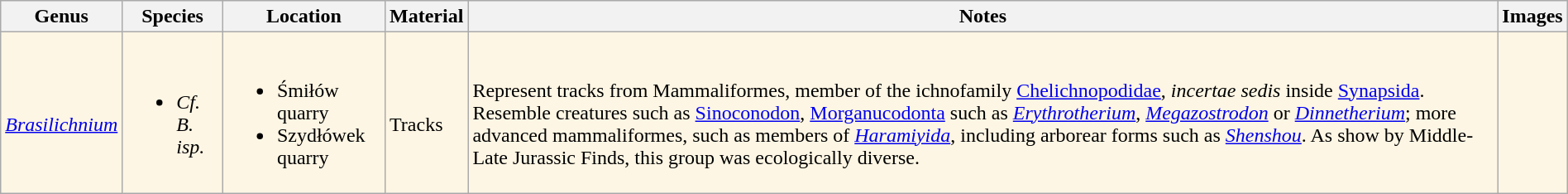<table class="wikitable"  style="margin:auto; width:100%;">
<tr>
<th>Genus</th>
<th>Species</th>
<th>Location</th>
<th>Material</th>
<th>Notes</th>
<th>Images</th>
</tr>
<tr>
<td style="background:#FEF6E4;"><br><em><a href='#'>Brasilichnium</a></em></td>
<td style="background:#FEF6E4;"><br><ul><li><em> Cf. B. isp.</em></li></ul></td>
<td style="background:#FEF6E4;"><br><ul><li>Śmiłów quarry</li><li>Szydłówek quarry</li></ul></td>
<td style="background:#FEF6E4;"><br>Tracks</td>
<td style="background:#FEF6E4;"><br>Represent tracks from Mammaliformes,  member of the ichnofamily <a href='#'>Chelichnopodidae</a>, <em>incertae sedis</em> inside <a href='#'>Synapsida</a>. Resemble creatures such as <a href='#'>Sinoconodon</a>, <a href='#'>Morganucodonta</a> such as <em><a href='#'>Erythrotherium</a></em>, <em><a href='#'>Megazostrodon</a></em> or <em><a href='#'>Dinnetherium</a></em>; more advanced mammaliformes, such as members of <em><a href='#'>Haramiyida</a></em>, including arborear forms such as <em><a href='#'>Shenshou</a></em>. As show by Middle-Late Jurassic Finds, this group was ecologically diverse.</td>
<td style="background:#FEF6E4;"><br></td>
</tr>
</table>
